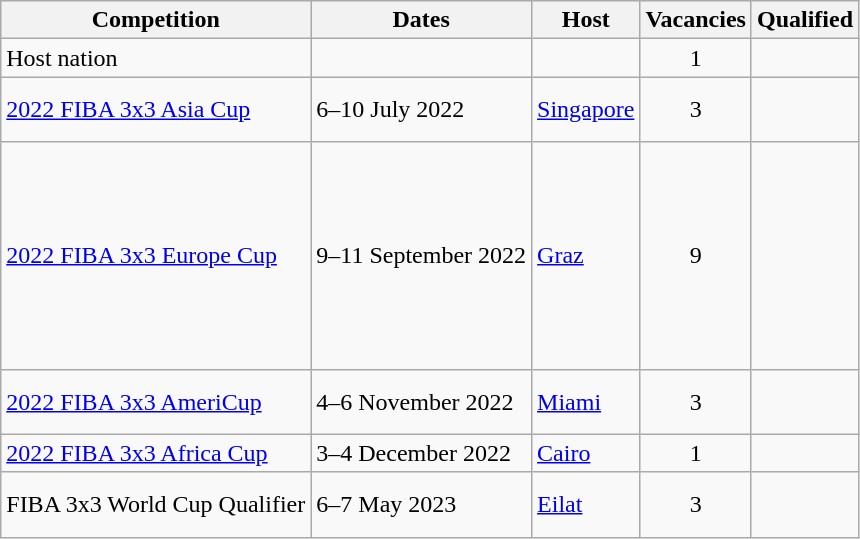<table class="wikitable">
<tr>
<th>Competition</th>
<th>Dates</th>
<th>Host</th>
<th>Vacancies</th>
<th>Qualified</th>
</tr>
<tr>
<td>Host nation</td>
<td></td>
<td></td>
<td style="text-align: center;">1</td>
<td></td>
</tr>
<tr>
<td><a href='#'>2022 FIBA 3x3 Asia Cup</a></td>
<td>6–10 July 2022</td>
<td> <a href='#'>Singapore</a></td>
<td style="text-align: center;">3</td>
<td><br><br></td>
</tr>
<tr>
<td><a href='#'>2022 FIBA 3x3 Europe Cup</a></td>
<td>9–11 September 2022</td>
<td> <a href='#'>Graz</a></td>
<td style="text-align: center;">9</td>
<td><br><br><br><br><br><br><br><br></td>
</tr>
<tr>
<td><a href='#'>2022 FIBA 3x3 AmeriCup</a></td>
<td>4–6 November 2022</td>
<td> <a href='#'>Miami</a></td>
<td style="text-align: center;">3</td>
<td><br><br></td>
</tr>
<tr>
<td><a href='#'>2022 FIBA 3x3 Africa Cup</a></td>
<td>3–4 December 2022</td>
<td> <a href='#'>Cairo</a></td>
<td style="text-align: center;">1</td>
<td></td>
</tr>
<tr>
<td>FIBA 3x3 World Cup Qualifier</td>
<td>6–7 May 2023</td>
<td> <a href='#'>Eilat</a></td>
<td style="text-align: center;">3</td>
<td><br><br></td>
</tr>
</table>
